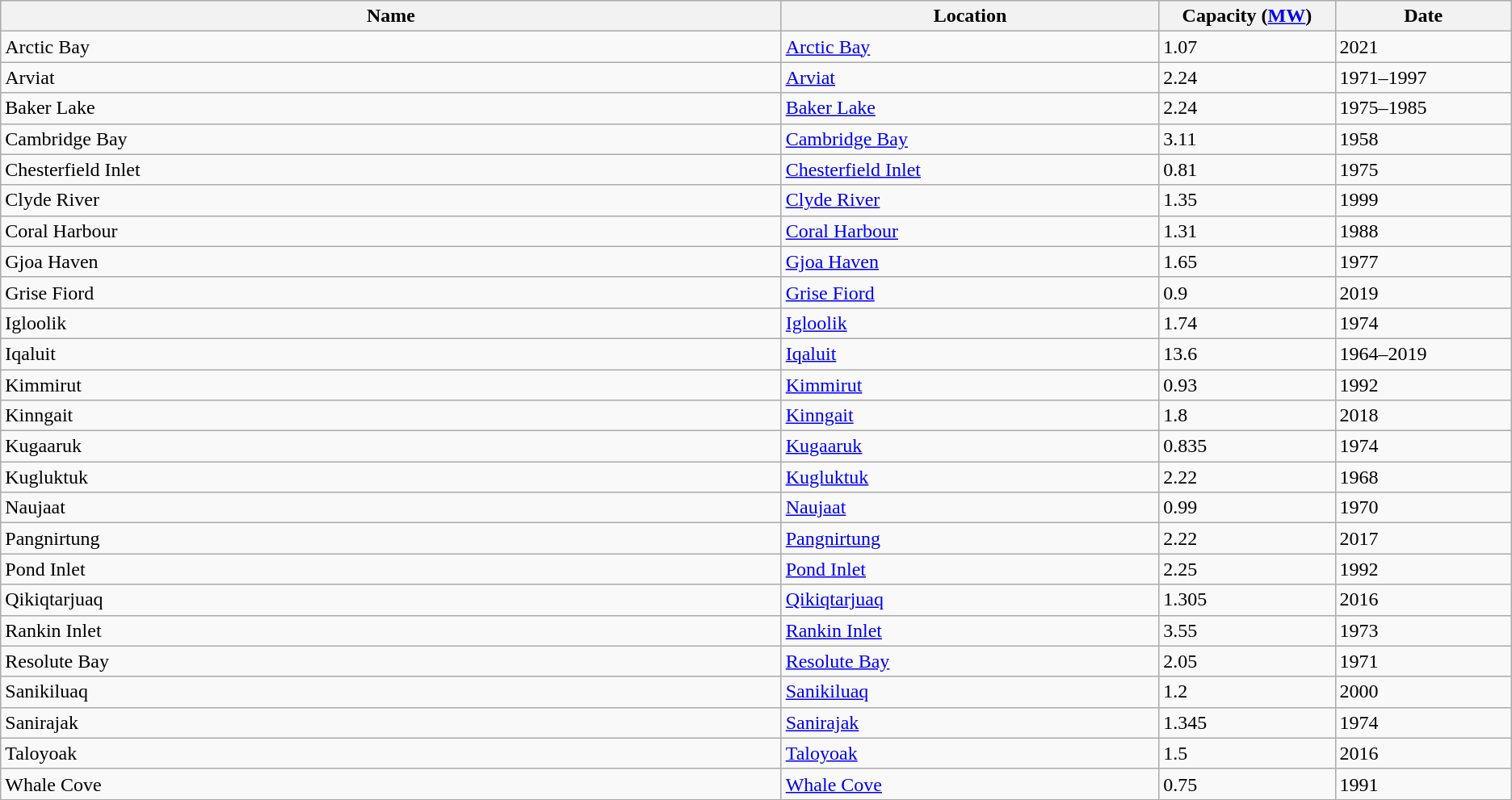<table class="wikitable sortable">
<tr>
<th width="31%">Name</th>
<th width="15%">Location</th>
<th width="7%">Capacity (<a href='#'>MW</a>)</th>
<th width="7%">Date</th>
</tr>
<tr>
<td>Arctic Bay</td>
<td><a href='#'>Arctic Bay</a></td>
<td>1.07</td>
<td>2021</td>
</tr>
<tr>
<td>Arviat</td>
<td><a href='#'>Arviat</a></td>
<td>2.24</td>
<td>1971–1997</td>
</tr>
<tr>
<td>Baker Lake</td>
<td><a href='#'>Baker Lake</a></td>
<td>2.24</td>
<td>1975–1985</td>
</tr>
<tr>
<td>Cambridge Bay</td>
<td><a href='#'>Cambridge Bay</a></td>
<td>3.11</td>
<td>1958</td>
</tr>
<tr>
<td>Chesterfield Inlet</td>
<td><a href='#'>Chesterfield Inlet</a></td>
<td>0.81</td>
<td>1975</td>
</tr>
<tr>
<td>Clyde River</td>
<td><a href='#'>Clyde River</a></td>
<td>1.35</td>
<td>1999</td>
</tr>
<tr>
<td>Coral Harbour</td>
<td><a href='#'>Coral Harbour</a></td>
<td>1.31</td>
<td>1988</td>
</tr>
<tr>
<td>Gjoa Haven</td>
<td><a href='#'>Gjoa Haven</a></td>
<td>1.65</td>
<td>1977</td>
</tr>
<tr>
<td>Grise Fiord</td>
<td><a href='#'>Grise Fiord</a></td>
<td>0.9</td>
<td>2019</td>
</tr>
<tr>
<td>Igloolik</td>
<td><a href='#'>Igloolik</a></td>
<td>1.74</td>
<td>1974</td>
</tr>
<tr>
<td>Iqaluit</td>
<td><a href='#'>Iqaluit</a></td>
<td>13.6</td>
<td>1964–2019</td>
</tr>
<tr>
<td>Kimmirut</td>
<td><a href='#'>Kimmirut</a></td>
<td>0.93</td>
<td>1992</td>
</tr>
<tr>
<td>Kinngait</td>
<td><a href='#'>Kinngait</a></td>
<td>1.8</td>
<td>2018</td>
</tr>
<tr>
<td>Kugaaruk</td>
<td><a href='#'>Kugaaruk</a></td>
<td>0.835</td>
<td>1974</td>
</tr>
<tr>
<td>Kugluktuk</td>
<td><a href='#'>Kugluktuk</a></td>
<td>2.22</td>
<td>1968</td>
</tr>
<tr>
<td>Naujaat</td>
<td><a href='#'>Naujaat</a></td>
<td>0.99</td>
<td>1970</td>
</tr>
<tr>
<td>Pangnirtung</td>
<td><a href='#'>Pangnirtung</a></td>
<td>2.22</td>
<td>2017</td>
</tr>
<tr>
<td>Pond Inlet</td>
<td><a href='#'>Pond Inlet</a></td>
<td>2.25</td>
<td>1992</td>
</tr>
<tr>
<td>Qikiqtarjuaq</td>
<td><a href='#'>Qikiqtarjuaq</a></td>
<td>1.305</td>
<td>2016</td>
</tr>
<tr>
<td>Rankin Inlet</td>
<td><a href='#'>Rankin Inlet</a></td>
<td>3.55</td>
<td>1973</td>
</tr>
<tr>
<td>Resolute Bay</td>
<td><a href='#'>Resolute Bay</a></td>
<td>2.05</td>
<td>1971</td>
</tr>
<tr>
<td>Sanikiluaq</td>
<td><a href='#'>Sanikiluaq</a></td>
<td>1.2</td>
<td>2000</td>
</tr>
<tr>
<td>Sanirajak</td>
<td><a href='#'>Sanirajak</a></td>
<td>1.345</td>
<td>1974</td>
</tr>
<tr>
<td>Taloyoak</td>
<td><a href='#'>Taloyoak</a></td>
<td>1.5</td>
<td>2016</td>
</tr>
<tr>
<td>Whale Cove</td>
<td><a href='#'>Whale Cove</a></td>
<td>0.75</td>
<td>1991</td>
</tr>
</table>
